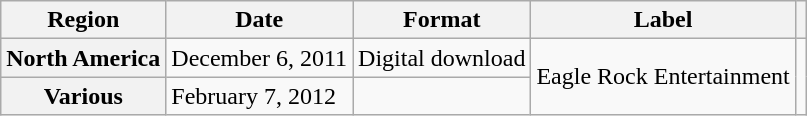<table class="wikitable plainrowheaders">
<tr>
<th scope="col">Region</th>
<th scope="col">Date</th>
<th scope="col">Format</th>
<th scope="col">Label</th>
<th scope="col"></th>
</tr>
<tr>
<th scope="row">North America</th>
<td>December 6, 2011</td>
<td>Digital download</td>
<td rowspan="2">Eagle Rock Entertainment</td>
<td align="center" rowspan="2"></td>
</tr>
<tr>
<th scope="row">Various</th>
<td>February 7, 2012</td>
<td></td>
</tr>
</table>
